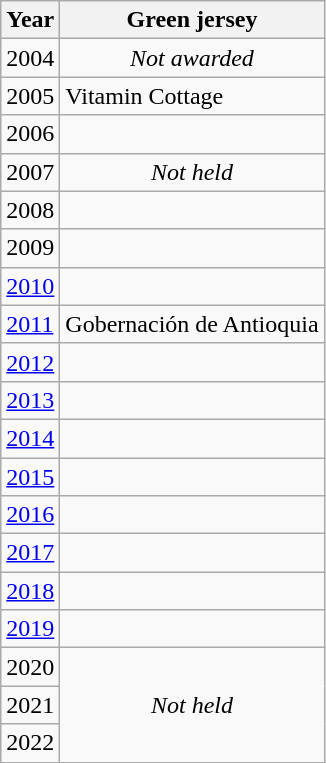<table class="wikitable">
<tr>
<th>Year</th>
<th style="text-align:center; background:#white;"> Green jersey</th>
</tr>
<tr>
<td>2004</td>
<td style="text-align:center; background:#white;"><em>Not awarded</em></td>
</tr>
<tr>
<td>2005</td>
<td>Vitamin Cottage</td>
</tr>
<tr>
<td>2006</td>
<td></td>
</tr>
<tr>
<td>2007</td>
<td style="text-align:center; background:#white;"><em>Not held</em></td>
</tr>
<tr>
<td>2008</td>
<td></td>
</tr>
<tr>
<td>2009</td>
<td></td>
</tr>
<tr>
<td><a href='#'>2010</a></td>
<td></td>
</tr>
<tr>
<td><a href='#'>2011</a></td>
<td>Gobernación de Antioquia</td>
</tr>
<tr>
<td><a href='#'>2012</a></td>
<td></td>
</tr>
<tr>
<td><a href='#'>2013</a></td>
<td></td>
</tr>
<tr>
<td><a href='#'>2014</a></td>
<td></td>
</tr>
<tr>
<td><a href='#'>2015</a></td>
<td></td>
</tr>
<tr>
<td><a href='#'>2016</a></td>
<td></td>
</tr>
<tr>
<td><a href='#'>2017</a></td>
<td></td>
</tr>
<tr>
<td><a href='#'>2018</a></td>
<td></td>
</tr>
<tr>
<td><a href='#'>2019</a></td>
<td></td>
</tr>
<tr>
<td>2020</td>
<td rowspan=3 style="text-align:center; background:#white;"><em>Not held</em></td>
</tr>
<tr>
<td>2021</td>
</tr>
<tr>
<td>2022</td>
</tr>
</table>
